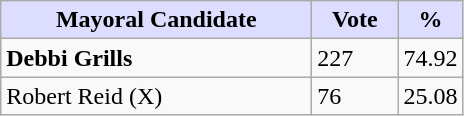<table class="wikitable">
<tr>
<th style="background:#ddf; width:200px;">Mayoral Candidate</th>
<th style="background:#ddf; width:50px;">Vote</th>
<th style="background:#ddf; width:30px;">%</th>
</tr>
<tr>
<td><strong>Debbi Grills</strong></td>
<td>227</td>
<td>74.92</td>
</tr>
<tr>
<td>Robert Reid (X)</td>
<td>76</td>
<td>25.08</td>
</tr>
</table>
